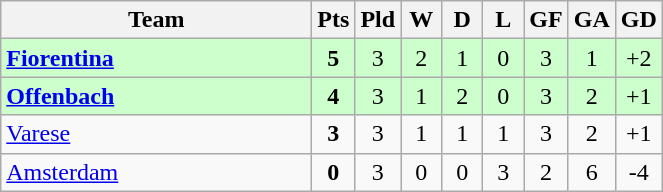<table class="wikitable" style="text-align:center;">
<tr>
<th width=200>Team</th>
<th width=20>Pts</th>
<th width=20>Pld</th>
<th width=20>W</th>
<th width=20>D</th>
<th width=20>L</th>
<th width=20>GF</th>
<th width=20>GA</th>
<th width=20>GD</th>
</tr>
<tr style="background:#ccffcc">
<td style="text-align:left"><strong> <a href='#'>Fiorentina</a></strong></td>
<td><strong>5</strong></td>
<td>3</td>
<td>2</td>
<td>1</td>
<td>0</td>
<td>3</td>
<td>1</td>
<td>+2</td>
</tr>
<tr style="background:#ccffcc">
<td style="text-align:left"><strong> <a href='#'>Offenbach</a></strong></td>
<td><strong>4</strong></td>
<td>3</td>
<td>1</td>
<td>2</td>
<td>0</td>
<td>3</td>
<td>2</td>
<td>+1</td>
</tr>
<tr>
<td style="text-align:left"> <a href='#'>Varese</a></td>
<td><strong>3</strong></td>
<td>3</td>
<td>1</td>
<td>1</td>
<td>1</td>
<td>3</td>
<td>2</td>
<td>+1</td>
</tr>
<tr>
<td style="text-align:left"> <a href='#'>Amsterdam</a></td>
<td><strong>0</strong></td>
<td>3</td>
<td>0</td>
<td>0</td>
<td>3</td>
<td>2</td>
<td>6</td>
<td>-4</td>
</tr>
</table>
